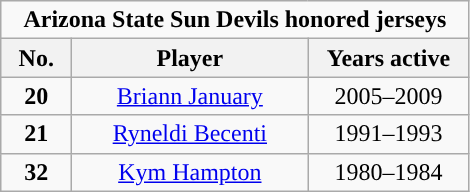<table class="wikitable sortable" style="text-align:center">
<tr>
<td colspan="5"><strong>Arizona State Sun Devils honored jerseys</strong></td>
</tr>
<tr>
<th width=40px>No.</th>
<th width=150px>Player</th>
<th width=100px>Years active</th>
</tr>
<tr>
<td><strong>20</strong></td>
<td><a href='#'>Briann January</a></td>
<td>2005–2009</td>
</tr>
<tr>
<td><strong>21</strong></td>
<td><a href='#'>Ryneldi Becenti</a></td>
<td>1991–1993</td>
</tr>
<tr>
<td><strong>32</strong></td>
<td><a href='#'>Kym Hampton</a></td>
<td>1980–1984</td>
</tr>
</table>
